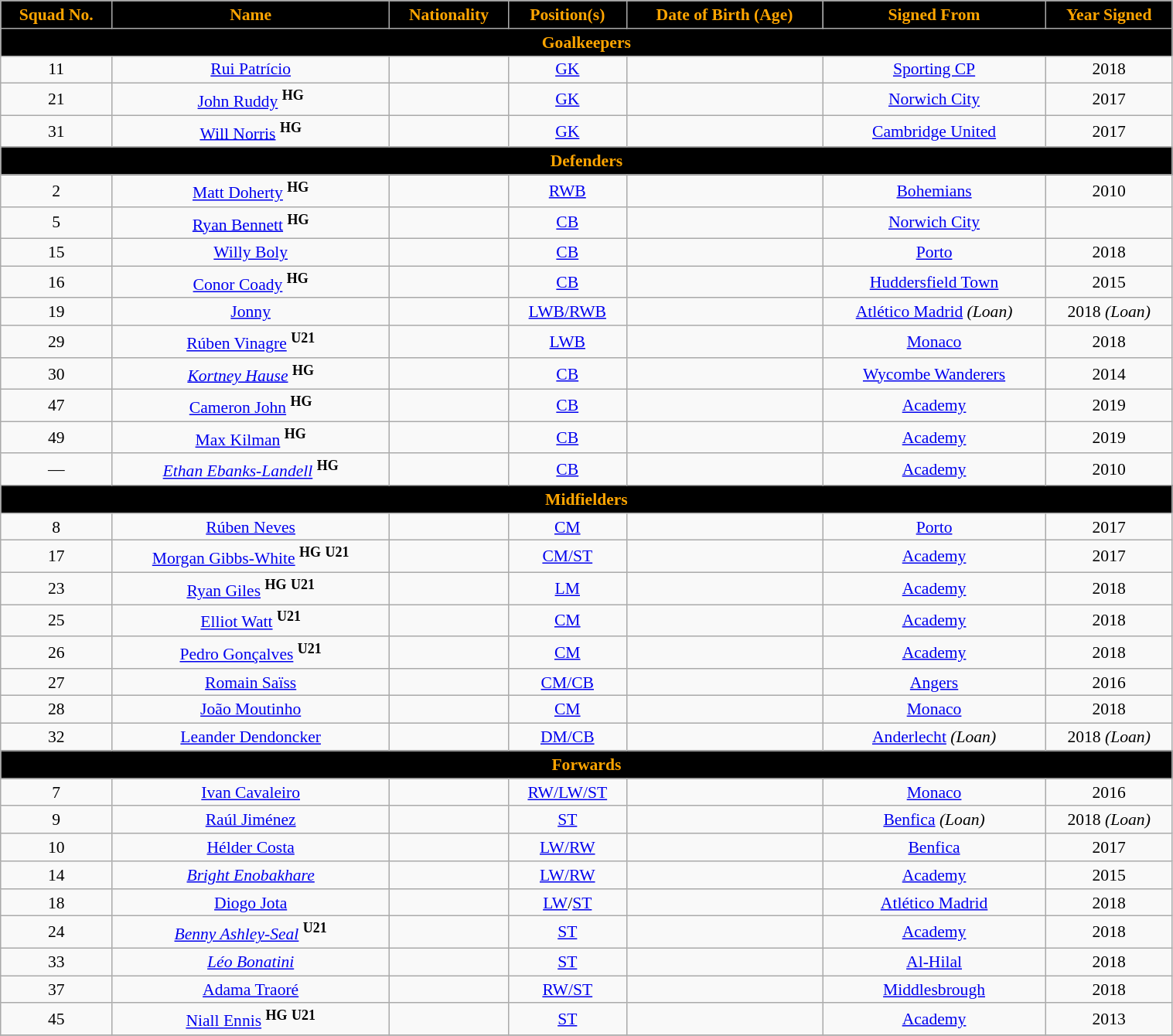<table class="wikitable" style="text-align:center; font-size:90%; width:80%;">
<tr>
<th style="background:#000000; color:orange; text-align:center;">Squad No.</th>
<th style="background:#000000; color:orange; text-align:center;">Name</th>
<th style="background:#000000; color:orange; text-align:center;">Nationality</th>
<th style="background:#000000; color:orange; text-align:center;">Position(s)</th>
<th style="background:#000000; color:orange; text-align:center;">Date of Birth (Age)</th>
<th style="background:#000000; color:orange; text-align:center;">Signed From</th>
<th style="background:#000000; color:orange; text-align:center;">Year Signed</th>
</tr>
<tr>
<th colspan="7" style="background:#000000; color:orange; text-align:center">Goalkeepers</th>
</tr>
<tr>
<td>11</td>
<td><a href='#'>Rui Patrício</a></td>
<td></td>
<td><a href='#'>GK</a></td>
<td></td>
<td> <a href='#'>Sporting CP</a></td>
<td>2018</td>
</tr>
<tr>
<td>21</td>
<td><a href='#'>John Ruddy</a> <sup><strong>HG</strong></sup></td>
<td></td>
<td><a href='#'>GK</a></td>
<td></td>
<td> <a href='#'>Norwich City</a></td>
<td>2017</td>
</tr>
<tr>
<td>31</td>
<td><a href='#'>Will Norris</a> <sup><strong>HG</strong></sup></td>
<td></td>
<td><a href='#'>GK</a></td>
<td></td>
<td> <a href='#'>Cambridge United</a></td>
<td>2017</td>
</tr>
<tr>
<th colspan="7" style="background:#000000; color:orange; text-align:center">Defenders</th>
</tr>
<tr>
<td>2</td>
<td><a href='#'>Matt Doherty</a> <sup><strong>HG</strong></sup></td>
<td></td>
<td><a href='#'>RWB</a></td>
<td></td>
<td> <a href='#'>Bohemians</a></td>
<td>2010</td>
</tr>
<tr>
<td>5</td>
<td><a href='#'>Ryan Bennett</a> <sup><strong>HG</strong></sup></td>
<td></td>
<td><a href='#'>CB</a></td>
<td></td>
<td> <a href='#'>Norwich City</a></td>
</tr>
<tr>
<td>15</td>
<td><a href='#'>Willy Boly</a></td>
<td></td>
<td><a href='#'>CB</a></td>
<td></td>
<td> <a href='#'>Porto</a></td>
<td>2018</td>
</tr>
<tr>
<td>16</td>
<td><a href='#'>Conor Coady</a> <sup><strong>HG</strong></sup></td>
<td></td>
<td><a href='#'>CB</a></td>
<td></td>
<td> <a href='#'>Huddersfield Town</a></td>
<td>2015</td>
</tr>
<tr>
<td>19</td>
<td><a href='#'>Jonny</a></td>
<td></td>
<td><a href='#'>LWB/RWB</a></td>
<td></td>
<td> <a href='#'>Atlético Madrid</a> <em>(Loan)</em></td>
<td>2018 <em>(Loan)</em></td>
</tr>
<tr>
<td>29</td>
<td><a href='#'>Rúben Vinagre</a> <sup><strong>U21</strong></sup></td>
<td></td>
<td><a href='#'>LWB</a></td>
<td></td>
<td> <a href='#'>Monaco</a></td>
<td>2018</td>
</tr>
<tr>
<td>30</td>
<td><em><a href='#'>Kortney Hause</a></em> <sup><strong>HG</strong></sup></td>
<td></td>
<td><a href='#'>CB</a></td>
<td></td>
<td> <a href='#'>Wycombe Wanderers</a></td>
<td>2014</td>
</tr>
<tr>
<td>47</td>
<td><a href='#'>Cameron John</a> <sup><strong>HG</strong></sup></td>
<td></td>
<td><a href='#'>CB</a></td>
<td></td>
<td><a href='#'>Academy</a></td>
<td>2019</td>
</tr>
<tr>
<td>49</td>
<td><a href='#'>Max Kilman</a> <sup><strong>HG</strong></sup></td>
<td></td>
<td><a href='#'>CB</a></td>
<td></td>
<td><a href='#'>Academy</a></td>
<td>2019</td>
</tr>
<tr>
<td>—</td>
<td><em><a href='#'>Ethan Ebanks-Landell</a></em> <sup><strong>HG</strong></sup></td>
<td></td>
<td><a href='#'>CB</a></td>
<td></td>
<td><a href='#'>Academy</a></td>
<td>2010</td>
</tr>
<tr>
<th colspan="7" style="background:#000000; color:orange; text-align:center">Midfielders</th>
</tr>
<tr>
<td>8</td>
<td><a href='#'>Rúben Neves</a></td>
<td></td>
<td><a href='#'>CM</a></td>
<td></td>
<td> <a href='#'>Porto</a></td>
<td>2017</td>
</tr>
<tr>
<td>17</td>
<td><a href='#'>Morgan Gibbs-White</a> <sup><strong>HG</strong></sup> <sup><strong>U21</strong></sup></td>
<td></td>
<td><a href='#'>CM/ST</a></td>
<td></td>
<td><a href='#'>Academy</a></td>
<td>2017</td>
</tr>
<tr>
<td>23</td>
<td><a href='#'>Ryan Giles</a> <sup><strong>HG</strong></sup> <sup><strong>U21</strong></sup></td>
<td></td>
<td><a href='#'>LM</a></td>
<td></td>
<td><a href='#'>Academy</a></td>
<td>2018</td>
</tr>
<tr>
<td>25</td>
<td><a href='#'>Elliot Watt</a> <sup><strong>U21</strong></sup></td>
<td> </td>
<td><a href='#'>CM</a></td>
<td></td>
<td><a href='#'>Academy</a></td>
<td>2018</td>
</tr>
<tr>
<td>26</td>
<td><a href='#'>Pedro Gonçalves</a> <sup><strong>U21</strong></sup></td>
<td></td>
<td><a href='#'>CM</a></td>
<td></td>
<td><a href='#'>Academy</a></td>
<td>2018</td>
</tr>
<tr>
<td>27</td>
<td><a href='#'>Romain Saïss</a></td>
<td></td>
<td><a href='#'>CM/CB</a></td>
<td></td>
<td> <a href='#'>Angers</a></td>
<td>2016</td>
</tr>
<tr>
<td>28</td>
<td><a href='#'>João Moutinho</a></td>
<td></td>
<td><a href='#'>CM</a></td>
<td></td>
<td> <a href='#'>Monaco</a></td>
<td>2018</td>
</tr>
<tr>
<td>32</td>
<td><a href='#'>Leander Dendoncker</a></td>
<td></td>
<td><a href='#'>DM/CB</a></td>
<td></td>
<td> <a href='#'>Anderlecht</a> <em>(Loan)</em></td>
<td>2018 <em>(Loan)</em></td>
</tr>
<tr>
<th colspan="7" style="background:#000000; color:orange; text-align:center">Forwards</th>
</tr>
<tr>
<td>7</td>
<td><a href='#'>Ivan Cavaleiro</a></td>
<td></td>
<td><a href='#'>RW/LW/</a><a href='#'>ST</a></td>
<td></td>
<td> <a href='#'>Monaco</a></td>
<td>2016</td>
</tr>
<tr>
<td>9</td>
<td><a href='#'>Raúl Jiménez</a></td>
<td></td>
<td><a href='#'>ST</a></td>
<td></td>
<td> <a href='#'>Benfica</a> <em>(Loan)</em></td>
<td>2018 <em>(Loan)</em></td>
</tr>
<tr>
<td>10</td>
<td><a href='#'>Hélder Costa</a></td>
<td></td>
<td><a href='#'>LW/RW</a></td>
<td></td>
<td> <a href='#'>Benfica</a></td>
<td>2017</td>
</tr>
<tr>
<td>14</td>
<td><em><a href='#'>Bright Enobakhare</a></em></td>
<td> </td>
<td><a href='#'>LW/RW</a></td>
<td></td>
<td><a href='#'>Academy</a></td>
<td>2015</td>
</tr>
<tr>
<td>18</td>
<td><a href='#'>Diogo Jota</a></td>
<td></td>
<td><a href='#'>LW</a>/<a href='#'>ST</a></td>
<td></td>
<td> <a href='#'>Atlético Madrid</a></td>
<td>2018</td>
</tr>
<tr>
<td>24</td>
<td><em><a href='#'>Benny Ashley-Seal</a></em> <sup><strong>U21</strong></sup></td>
<td></td>
<td><a href='#'>ST</a></td>
<td></td>
<td><a href='#'>Academy</a></td>
<td>2018</td>
</tr>
<tr>
<td>33</td>
<td><em><a href='#'>Léo Bonatini</a></em></td>
<td></td>
<td><a href='#'>ST</a></td>
<td></td>
<td> <a href='#'>Al-Hilal</a></td>
<td>2018</td>
</tr>
<tr>
<td>37</td>
<td><a href='#'>Adama Traoré</a></td>
<td></td>
<td><a href='#'>RW/ST</a></td>
<td></td>
<td> <a href='#'>Middlesbrough</a></td>
<td>2018</td>
</tr>
<tr>
<td>45</td>
<td><a href='#'>Niall Ennis</a> <sup><strong>HG</strong></sup> <sup><strong>U21</strong></sup></td>
<td></td>
<td><a href='#'>ST</a></td>
<td></td>
<td><a href='#'>Academy</a></td>
<td>2013</td>
</tr>
<tr>
</tr>
</table>
